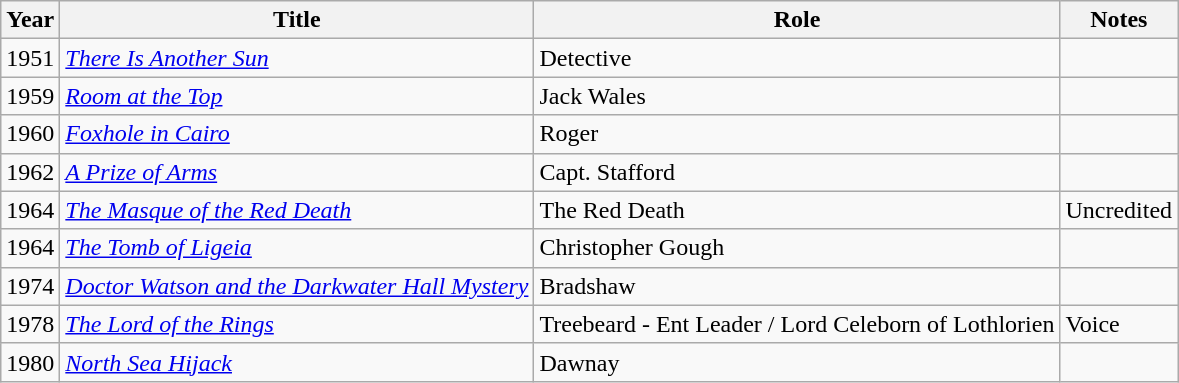<table class="wikitable">
<tr>
<th>Year</th>
<th>Title</th>
<th>Role</th>
<th>Notes</th>
</tr>
<tr>
<td>1951</td>
<td><em><a href='#'>There Is Another Sun</a></em></td>
<td>Detective</td>
<td></td>
</tr>
<tr>
<td>1959</td>
<td><em><a href='#'>Room at the Top</a></em></td>
<td>Jack Wales</td>
<td></td>
</tr>
<tr>
<td>1960</td>
<td><em><a href='#'>Foxhole in Cairo</a></em></td>
<td>Roger</td>
<td></td>
</tr>
<tr>
<td>1962</td>
<td><em><a href='#'>A Prize of Arms</a></em></td>
<td>Capt. Stafford</td>
<td></td>
</tr>
<tr>
<td>1964</td>
<td><em><a href='#'>The Masque of the Red Death</a></em></td>
<td>The Red Death</td>
<td>Uncredited</td>
</tr>
<tr>
<td>1964</td>
<td><em><a href='#'>The Tomb of Ligeia</a></em></td>
<td>Christopher Gough</td>
<td></td>
</tr>
<tr>
<td>1974</td>
<td><em><a href='#'>Doctor Watson and the Darkwater Hall Mystery</a></em></td>
<td>Bradshaw</td>
<td></td>
</tr>
<tr>
<td>1978</td>
<td><em><a href='#'>The Lord of the Rings</a></em></td>
<td>Treebeard - Ent Leader / Lord Celeborn of Lothlorien</td>
<td>Voice</td>
</tr>
<tr>
<td>1980</td>
<td><em><a href='#'>North Sea Hijack</a></em></td>
<td>Dawnay</td>
<td></td>
</tr>
</table>
